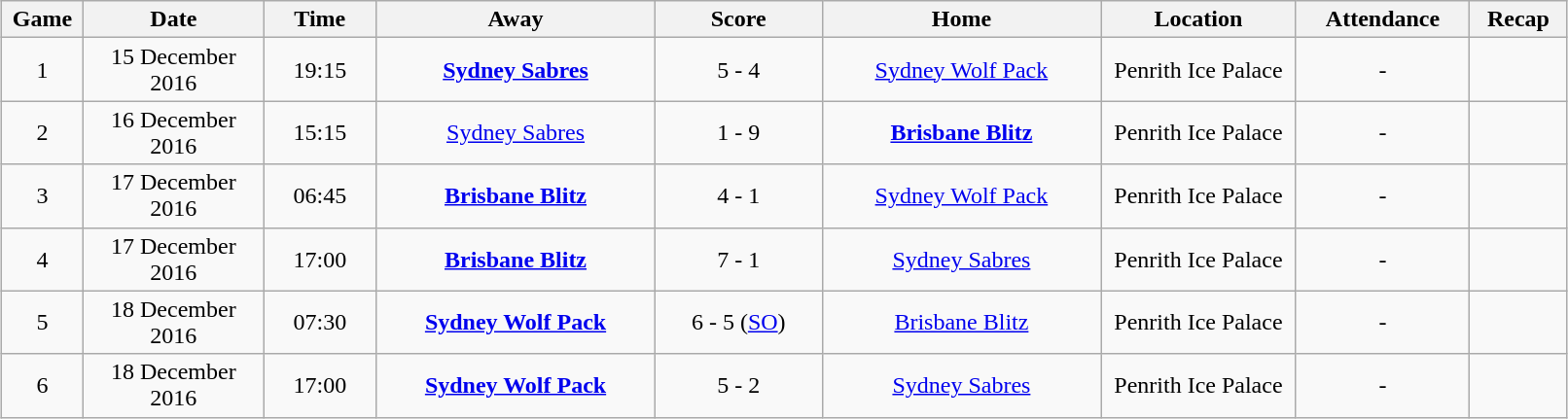<table class="wikitable" width="85%" style="margin: 1em auto 1em auto">
<tr>
<th width="1%">Game</th>
<th width="6%">Date</th>
<th width="4%">Time</th>
<th width="10%">Away</th>
<th width="6%">Score</th>
<th width="10%">Home</th>
<th width="7%">Location</th>
<th width="4%">Attendance</th>
<th width="2%">Recap</th>
</tr>
<tr align="center">
<td>1</td>
<td>15 December 2016</td>
<td>19:15</td>
<td><strong><a href='#'>Sydney Sabres</a></strong></td>
<td>5 - 4</td>
<td><a href='#'>Sydney Wolf Pack</a></td>
<td>Penrith Ice Palace</td>
<td>-</td>
<td></td>
</tr>
<tr align="center">
<td>2</td>
<td>16 December 2016</td>
<td>15:15</td>
<td><a href='#'>Sydney Sabres</a></td>
<td>1 - 9</td>
<td><strong><a href='#'>Brisbane Blitz</a></strong></td>
<td>Penrith Ice Palace</td>
<td>-</td>
<td></td>
</tr>
<tr align="center">
<td>3</td>
<td>17 December 2016</td>
<td>06:45</td>
<td><strong><a href='#'>Brisbane Blitz</a></strong></td>
<td>4 - 1</td>
<td><a href='#'>Sydney Wolf Pack</a></td>
<td>Penrith Ice Palace</td>
<td>-</td>
<td></td>
</tr>
<tr align="center">
<td>4</td>
<td>17 December 2016</td>
<td>17:00</td>
<td><strong><a href='#'>Brisbane Blitz</a></strong></td>
<td>7 - 1</td>
<td><a href='#'>Sydney Sabres</a></td>
<td>Penrith Ice Palace</td>
<td>-</td>
<td></td>
</tr>
<tr align="center">
<td>5</td>
<td>18 December 2016</td>
<td>07:30</td>
<td><strong><a href='#'>Sydney Wolf Pack</a></strong></td>
<td>6 - 5 (<a href='#'>SO</a>)</td>
<td><a href='#'>Brisbane Blitz</a></td>
<td>Penrith Ice Palace</td>
<td>-</td>
<td></td>
</tr>
<tr align="center">
<td>6</td>
<td>18 December 2016</td>
<td>17:00</td>
<td><strong><a href='#'>Sydney Wolf Pack</a></strong></td>
<td>5 - 2</td>
<td><a href='#'>Sydney Sabres</a></td>
<td>Penrith Ice Palace</td>
<td>-</td>
<td></td>
</tr>
</table>
